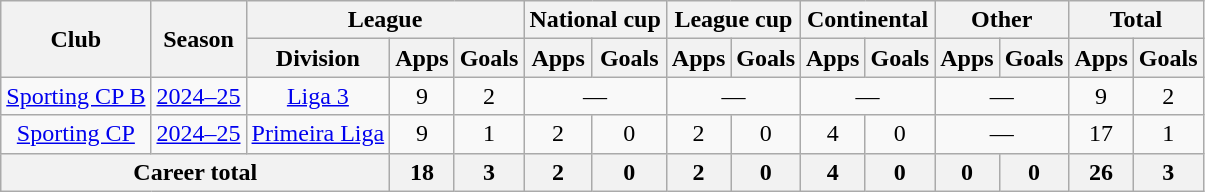<table class="wikitable" style="text-align: center;">
<tr>
<th rowspan="2">Club</th>
<th rowspan="2">Season</th>
<th colspan="3">League</th>
<th colspan="2">National cup</th>
<th colspan="2">League cup</th>
<th colspan="2">Continental</th>
<th colspan="2">Other</th>
<th colspan="2">Total</th>
</tr>
<tr>
<th>Division</th>
<th>Apps</th>
<th>Goals</th>
<th>Apps</th>
<th>Goals</th>
<th>Apps</th>
<th>Goals</th>
<th>Apps</th>
<th>Goals</th>
<th>Apps</th>
<th>Goals</th>
<th>Apps</th>
<th>Goals</th>
</tr>
<tr>
<td><a href='#'>Sporting CP B</a></td>
<td><a href='#'>2024–25</a></td>
<td><a href='#'>Liga 3</a></td>
<td>9</td>
<td>2</td>
<td colspan="2">—</td>
<td colspan="2">—</td>
<td colspan="2">—</td>
<td colspan="2">—</td>
<td>9</td>
<td>2</td>
</tr>
<tr>
<td><a href='#'>Sporting CP</a></td>
<td><a href='#'>2024–25</a></td>
<td><a href='#'>Primeira Liga</a></td>
<td>9</td>
<td>1</td>
<td>2</td>
<td>0</td>
<td>2</td>
<td>0</td>
<td>4</td>
<td>0</td>
<td colspan="2">—</td>
<td>17</td>
<td>1</td>
</tr>
<tr>
<th colspan="3">Career total</th>
<th>18</th>
<th>3</th>
<th>2</th>
<th>0</th>
<th>2</th>
<th>0</th>
<th>4</th>
<th>0</th>
<th>0</th>
<th>0</th>
<th>26</th>
<th>3</th>
</tr>
</table>
